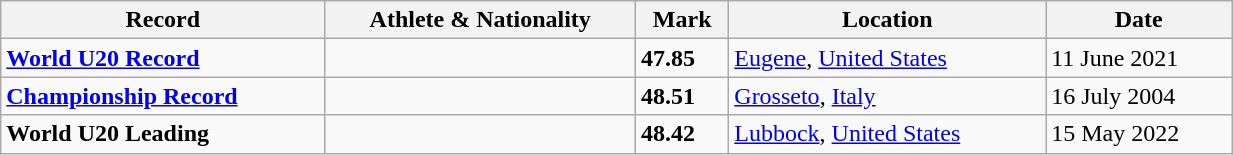<table class="wikitable" width=65%>
<tr>
<th>Record</th>
<th>Athlete & Nationality</th>
<th>Mark</th>
<th>Location</th>
<th>Date</th>
</tr>
<tr>
<td><strong><a href='#'>World U20 Record</a></strong></td>
<td></td>
<td><strong>47.85</strong></td>
<td><a href='#'>Eugene</a>, <a href='#'>United States</a></td>
<td>11 June 2021</td>
</tr>
<tr>
<td><strong><a href='#'>Championship Record</a></strong></td>
<td></td>
<td><strong>48.51</strong></td>
<td><a href='#'>Grosseto</a>, <a href='#'>Italy</a></td>
<td>16 July 2004</td>
</tr>
<tr>
<td><strong>World U20 Leading</strong></td>
<td></td>
<td><strong>48.42</strong></td>
<td><a href='#'>Lubbock</a>, <a href='#'>United States</a></td>
<td>15 May 2022</td>
</tr>
</table>
